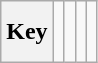<table class="wikitable" style="text-align: center; height:2.6em;">
<tr>
<th>Key</th>
<td> </td>
<td></td>
<td></td>
<td></td>
</tr>
</table>
